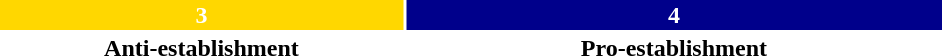<table style="width:50%; text-align:center;">
<tr style="color:white;">
<td style="background:gold; width:42.9%;"><strong>3</strong></td>
<td style="background:darkblue; width:57.1%;"><strong>4</strong></td>
</tr>
<tr>
<td><span><strong>Anti-establishment</strong></span></td>
<td><span><strong>Pro-establishment</strong></span></td>
</tr>
</table>
